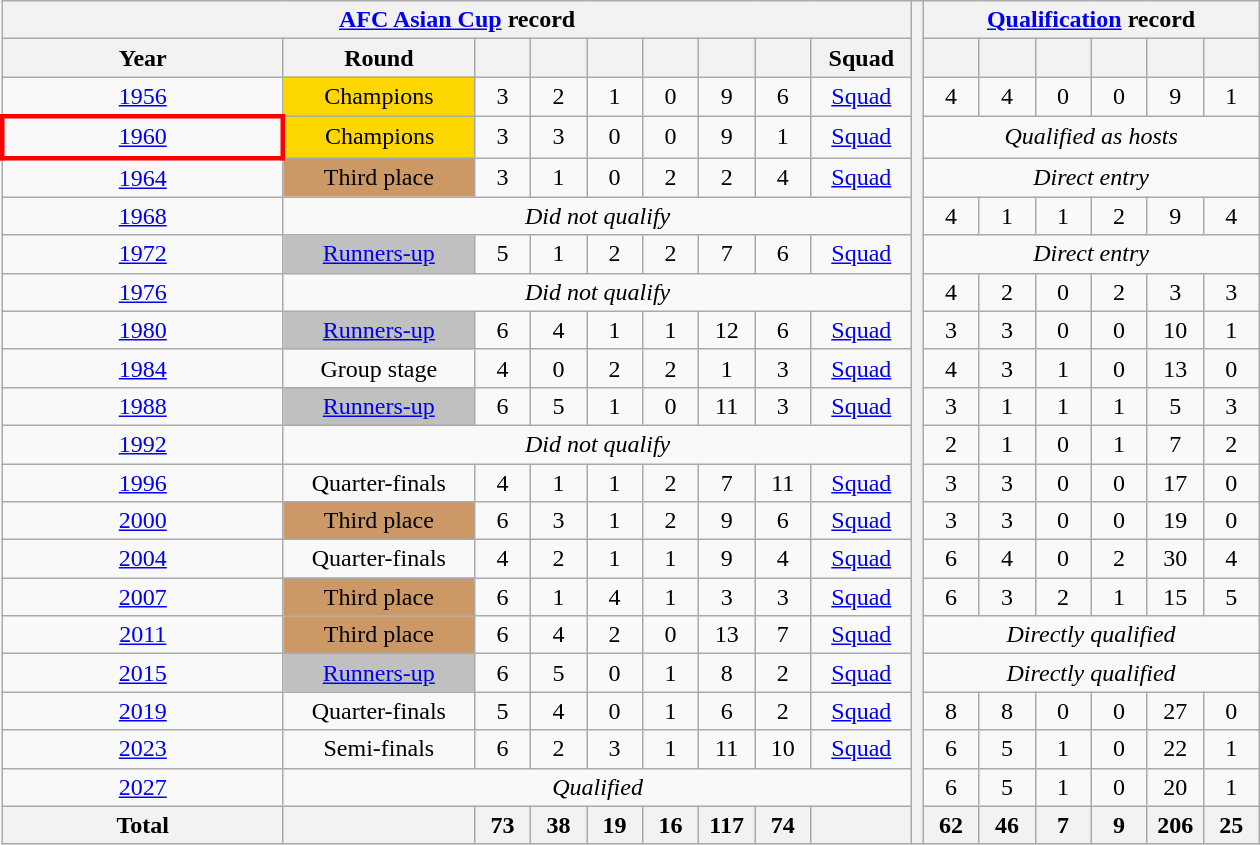<table class="wikitable" style="text-align: center;">
<tr>
<th colspan="9"><a href='#'>AFC Asian Cup</a> record</th>
<th style="width:1" rowspan="22"></th>
<th colspan=6><a href='#'>Qualification</a> record</th>
</tr>
<tr>
<th width="180">Year</th>
<th width="120">Round</th>
<th width="30"></th>
<th width="30"></th>
<th width="30"></th>
<th width="30"></th>
<th width="30"></th>
<th width="30"></th>
<th width="60">Squad</th>
<th width="30"></th>
<th width="30"></th>
<th width="30"></th>
<th width="30"></th>
<th width="30"></th>
<th width="30"></th>
</tr>
<tr>
<td align=center> <a href='#'>1956</a></td>
<td style="background:gold;">Champions</td>
<td>3</td>
<td>2</td>
<td>1</td>
<td>0</td>
<td>9</td>
<td>6</td>
<td><a href='#'>Squad</a></td>
<td>4</td>
<td>4</td>
<td>0</td>
<td>0</td>
<td>9</td>
<td>1</td>
</tr>
<tr>
<td style="border: 3px solid red"> <a href='#'>1960</a></td>
<td style="background:gold;">Champions</td>
<td>3</td>
<td>3</td>
<td>0</td>
<td>0</td>
<td>9</td>
<td>1</td>
<td><a href='#'>Squad</a></td>
<td colspan=6><em>Qualified as hosts</em></td>
</tr>
<tr>
<td> <a href='#'>1964</a></td>
<td style="background:#c96;">Third place</td>
<td>3</td>
<td>1</td>
<td>0</td>
<td>2</td>
<td>2</td>
<td>4</td>
<td><a href='#'>Squad</a></td>
<td colspan=6><em>Direct entry</em></td>
</tr>
<tr>
<td> <a href='#'>1968</a></td>
<td colspan="8"><em>Did not qualify</em></td>
<td>4</td>
<td>1</td>
<td>1</td>
<td>2</td>
<td>9</td>
<td>4</td>
</tr>
<tr>
<td> <a href='#'>1972</a></td>
<td style="background:silver;"><a href='#'>Runners-up</a></td>
<td>5</td>
<td>1</td>
<td>2</td>
<td>2</td>
<td>7</td>
<td>6</td>
<td><a href='#'>Squad</a></td>
<td colspan=6><em>Direct entry</em></td>
</tr>
<tr>
<td> <a href='#'>1976</a></td>
<td colspan="8"><em>Did not qualify</em></td>
<td>4</td>
<td>2</td>
<td>0</td>
<td>2</td>
<td>3</td>
<td>3</td>
</tr>
<tr>
<td> <a href='#'>1980</a></td>
<td style="background:silver;"><a href='#'>Runners-up</a></td>
<td>6</td>
<td>4</td>
<td>1</td>
<td>1</td>
<td>12</td>
<td>6</td>
<td><a href='#'>Squad</a></td>
<td>3</td>
<td>3</td>
<td>0</td>
<td>0</td>
<td>10</td>
<td>1</td>
</tr>
<tr>
<td> <a href='#'>1984</a></td>
<td>Group stage</td>
<td>4</td>
<td>0</td>
<td>2</td>
<td>2</td>
<td>1</td>
<td>3</td>
<td><a href='#'>Squad</a></td>
<td>4</td>
<td>3</td>
<td>1</td>
<td>0</td>
<td>13</td>
<td>0</td>
</tr>
<tr>
<td> <a href='#'>1988</a></td>
<td style="background:silver;"><a href='#'>Runners-up</a></td>
<td>6</td>
<td>5</td>
<td>1</td>
<td>0</td>
<td>11</td>
<td>3</td>
<td><a href='#'>Squad</a></td>
<td>3</td>
<td>1</td>
<td>1</td>
<td>1</td>
<td>5</td>
<td>3</td>
</tr>
<tr>
<td> <a href='#'>1992</a></td>
<td colspan="8"><em>Did not qualify</em></td>
<td>2</td>
<td>1</td>
<td>0</td>
<td>1</td>
<td>7</td>
<td>2</td>
</tr>
<tr>
<td> <a href='#'>1996</a></td>
<td>Quarter-finals</td>
<td>4</td>
<td>1</td>
<td>1</td>
<td>2</td>
<td>7</td>
<td>11</td>
<td><a href='#'>Squad</a></td>
<td>3</td>
<td>3</td>
<td>0</td>
<td>0</td>
<td>17</td>
<td>0</td>
</tr>
<tr>
<td> <a href='#'>2000</a></td>
<td style="background:#c96;">Third place</td>
<td>6</td>
<td>3</td>
<td>1</td>
<td>2</td>
<td>9</td>
<td>6</td>
<td><a href='#'>Squad</a></td>
<td>3</td>
<td>3</td>
<td>0</td>
<td>0</td>
<td>19</td>
<td>0</td>
</tr>
<tr>
<td> <a href='#'>2004</a></td>
<td>Quarter-finals</td>
<td>4</td>
<td>2</td>
<td>1</td>
<td>1</td>
<td>9</td>
<td>4</td>
<td><a href='#'>Squad</a></td>
<td>6</td>
<td>4</td>
<td>0</td>
<td>2</td>
<td>30</td>
<td>4</td>
</tr>
<tr>
<td>    <a href='#'>2007</a></td>
<td style="background:#c96;">Third place</td>
<td>6</td>
<td>1</td>
<td>4</td>
<td>1</td>
<td>3</td>
<td>3</td>
<td><a href='#'>Squad</a></td>
<td>6</td>
<td>3</td>
<td>2</td>
<td>1</td>
<td>15</td>
<td>5</td>
</tr>
<tr>
<td> <a href='#'>2011</a></td>
<td style="background:#c96;">Third place</td>
<td>6</td>
<td>4</td>
<td>2</td>
<td>0</td>
<td>13</td>
<td>7</td>
<td><a href='#'>Squad</a></td>
<td colspan=6><em>Directly qualified</em></td>
</tr>
<tr>
<td> <a href='#'>2015</a></td>
<td style="background:silver;"><a href='#'>Runners-up</a></td>
<td>6</td>
<td>5</td>
<td>0</td>
<td>1</td>
<td>8</td>
<td>2</td>
<td><a href='#'>Squad</a></td>
<td colspan=6><em>Directly qualified</em></td>
</tr>
<tr>
<td> <a href='#'>2019</a></td>
<td>Quarter-finals</td>
<td>5</td>
<td>4</td>
<td>0</td>
<td>1</td>
<td>6</td>
<td>2</td>
<td><a href='#'>Squad</a></td>
<td>8</td>
<td>8</td>
<td>0</td>
<td>0</td>
<td>27</td>
<td>0</td>
</tr>
<tr>
<td> <a href='#'>2023</a></td>
<td>Semi-finals</td>
<td>6</td>
<td>2</td>
<td>3</td>
<td>1</td>
<td>11</td>
<td>10</td>
<td><a href='#'>Squad</a></td>
<td>6</td>
<td>5</td>
<td>1</td>
<td>0</td>
<td>22</td>
<td>1</td>
</tr>
<tr>
<td> <a href='#'>2027</a></td>
<td colspan="8"><em>Qualified</em></td>
<td>6</td>
<td>5</td>
<td>1</td>
<td>0</td>
<td>20</td>
<td>1</td>
</tr>
<tr>
<th>Total</th>
<th></th>
<th>73</th>
<th>38</th>
<th>19</th>
<th>16</th>
<th>117</th>
<th>74</th>
<th></th>
<th>62</th>
<th>46</th>
<th>7</th>
<th>9</th>
<th>206</th>
<th>25</th>
</tr>
</table>
